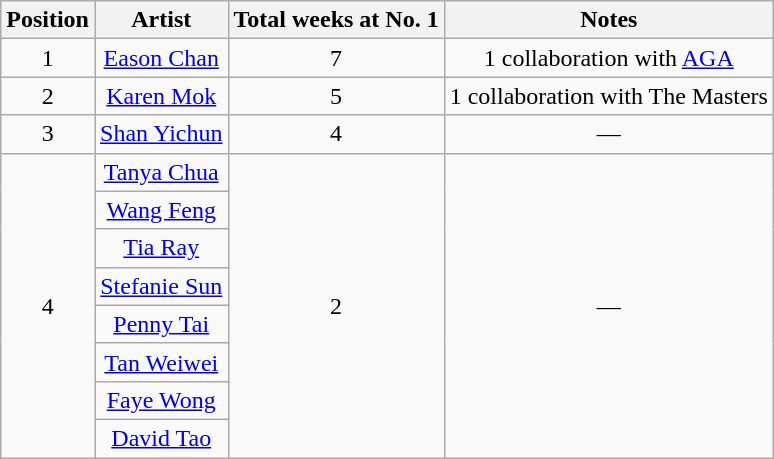<table class="wikitable plainrowheaders" style="text-align:center;">
<tr>
<th>Position</th>
<th>Artist</th>
<th>Total weeks at No. 1</th>
<th>Notes</th>
</tr>
<tr>
<td>1</td>
<td><a href='#'>Eason Chan</a></td>
<td>7</td>
<td>1 collaboration with <a href='#'>AGA</a></td>
</tr>
<tr>
<td>2</td>
<td><a href='#'>Karen Mok</a></td>
<td>5</td>
<td>1 collaboration with The Masters</td>
</tr>
<tr>
<td>3</td>
<td><a href='#'>Shan Yichun</a></td>
<td>4</td>
<td>—</td>
</tr>
<tr>
<td rowspan="8">4</td>
<td><a href='#'>Tanya Chua</a></td>
<td rowspan="8">2</td>
<td rowspan="8">—</td>
</tr>
<tr>
<td><a href='#'>Wang Feng</a></td>
</tr>
<tr>
<td><a href='#'>Tia Ray</a></td>
</tr>
<tr>
<td><a href='#'>Stefanie Sun</a></td>
</tr>
<tr>
<td><a href='#'>Penny Tai</a></td>
</tr>
<tr>
<td><a href='#'>Tan Weiwei</a></td>
</tr>
<tr>
<td><a href='#'>Faye Wong</a></td>
</tr>
<tr>
<td><a href='#'>David Tao</a></td>
</tr>
</table>
